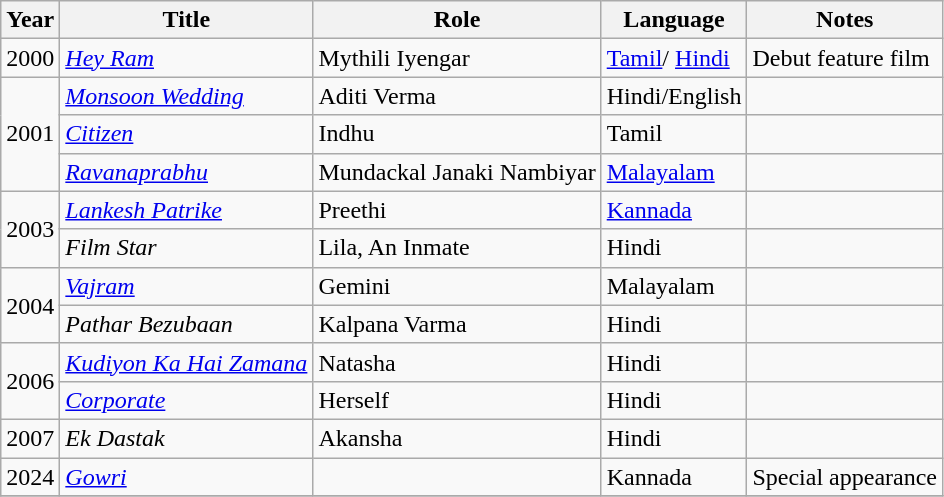<table class="wikitable sortable">
<tr>
<th>Year</th>
<th>Title</th>
<th>Role</th>
<th>Language</th>
<th>Notes</th>
</tr>
<tr>
<td>2000</td>
<td><em><a href='#'>Hey Ram</a></em></td>
<td>Mythili Iyengar</td>
<td><a href='#'>Tamil</a>/ <a href='#'>Hindi</a></td>
<td>Debut feature film</td>
</tr>
<tr>
<td rowspan="3">2001</td>
<td><em><a href='#'>Monsoon Wedding</a></em></td>
<td>Aditi Verma</td>
<td>Hindi/English</td>
<td></td>
</tr>
<tr>
<td><em><a href='#'>Citizen</a></em></td>
<td>Indhu</td>
<td>Tamil</td>
<td></td>
</tr>
<tr>
<td><em><a href='#'>Ravanaprabhu</a></em></td>
<td>Mundackal Janaki Nambiyar</td>
<td><a href='#'>Malayalam</a></td>
<td></td>
</tr>
<tr>
<td rowspan="2">2003</td>
<td><em><a href='#'>Lankesh Patrike</a></em></td>
<td>Preethi</td>
<td><a href='#'>Kannada</a></td>
<td></td>
</tr>
<tr>
<td><em>Film Star</em></td>
<td>Lila, An Inmate</td>
<td>Hindi</td>
<td></td>
</tr>
<tr>
<td rowspan="2">2004</td>
<td><em><a href='#'>Vajram</a></em></td>
<td>Gemini</td>
<td>Malayalam</td>
<td></td>
</tr>
<tr>
<td><em>Pathar Bezubaan</em></td>
<td>Kalpana Varma</td>
<td>Hindi</td>
<td></td>
</tr>
<tr>
<td rowspan="2">2006</td>
<td><em><a href='#'>Kudiyon Ka Hai Zamana</a></em></td>
<td>Natasha</td>
<td>Hindi</td>
<td></td>
</tr>
<tr>
<td><em><a href='#'>Corporate</a></em></td>
<td>Herself</td>
<td>Hindi</td>
<td></td>
</tr>
<tr>
<td>2007</td>
<td><em>Ek Dastak</em></td>
<td>Akansha</td>
<td>Hindi</td>
<td></td>
</tr>
<tr>
<td>2024</td>
<td><em><a href='#'>Gowri</a></em></td>
<td></td>
<td>Kannada</td>
<td>Special appearance</td>
</tr>
<tr>
</tr>
</table>
